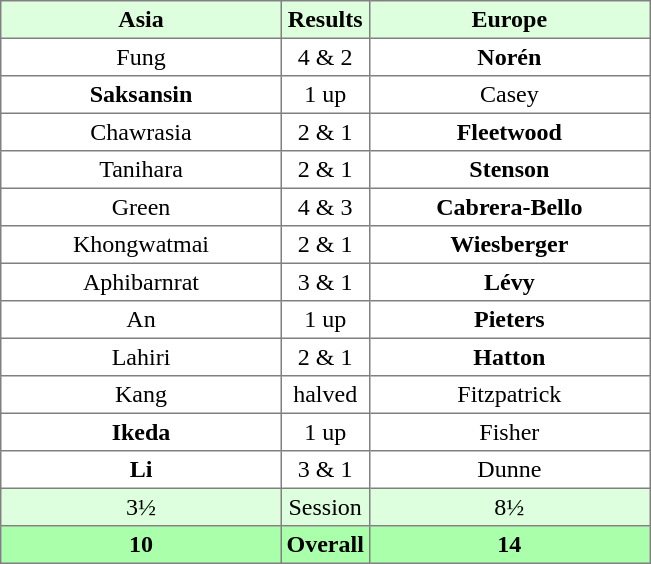<table border="1" cellpadding="3" style="border-collapse:collapse; text-align:center;">
<tr style="background:#ddffdd;">
<th width=180>Asia</th>
<th>Results</th>
<th width=180>Europe</th>
</tr>
<tr>
<td>Fung</td>
<td>4 & 2</td>
<td><strong>Norén</strong></td>
</tr>
<tr>
<td><strong>Saksansin</strong></td>
<td>1 up</td>
<td>Casey</td>
</tr>
<tr>
<td>Chawrasia</td>
<td>2 & 1</td>
<td><strong>Fleetwood</strong></td>
</tr>
<tr>
<td>Tanihara</td>
<td>2 & 1</td>
<td><strong>Stenson</strong></td>
</tr>
<tr>
<td>Green</td>
<td>4 & 3</td>
<td><strong>Cabrera-Bello</strong></td>
</tr>
<tr>
<td>Khongwatmai</td>
<td>2 & 1</td>
<td><strong>Wiesberger</strong></td>
</tr>
<tr>
<td>Aphibarnrat</td>
<td>3 & 1</td>
<td><strong>Lévy</strong></td>
</tr>
<tr>
<td>An</td>
<td>1 up</td>
<td><strong>Pieters</strong></td>
</tr>
<tr>
<td>Lahiri</td>
<td>2 & 1</td>
<td><strong>Hatton</strong></td>
</tr>
<tr>
<td>Kang</td>
<td>halved</td>
<td>Fitzpatrick</td>
</tr>
<tr>
<td><strong>Ikeda</strong></td>
<td>1 up</td>
<td>Fisher</td>
</tr>
<tr>
<td><strong>Li</strong></td>
<td>3 & 1</td>
<td>Dunne</td>
</tr>
<tr style="background:#ddffdd;">
<td>3½</td>
<td>Session</td>
<td>8½</td>
</tr>
<tr style="background:#aaffaa;">
<th>10</th>
<th>Overall</th>
<th>14</th>
</tr>
</table>
